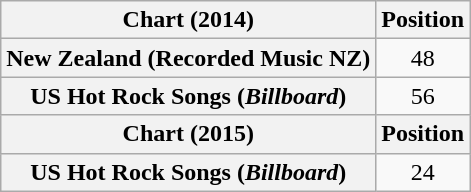<table class="wikitable plainrowheaders sortable">
<tr>
<th>Chart (2014)</th>
<th>Position</th>
</tr>
<tr>
<th scope="row">New Zealand (Recorded Music NZ)</th>
<td align="center">48</td>
</tr>
<tr>
<th scope="row">US Hot Rock Songs (<em>Billboard</em>)</th>
<td style="text-align:center;">56</td>
</tr>
<tr>
<th>Chart (2015)</th>
<th>Position</th>
</tr>
<tr>
<th scope="row">US Hot Rock Songs (<em>Billboard</em>)</th>
<td style="text-align:center;">24</td>
</tr>
</table>
